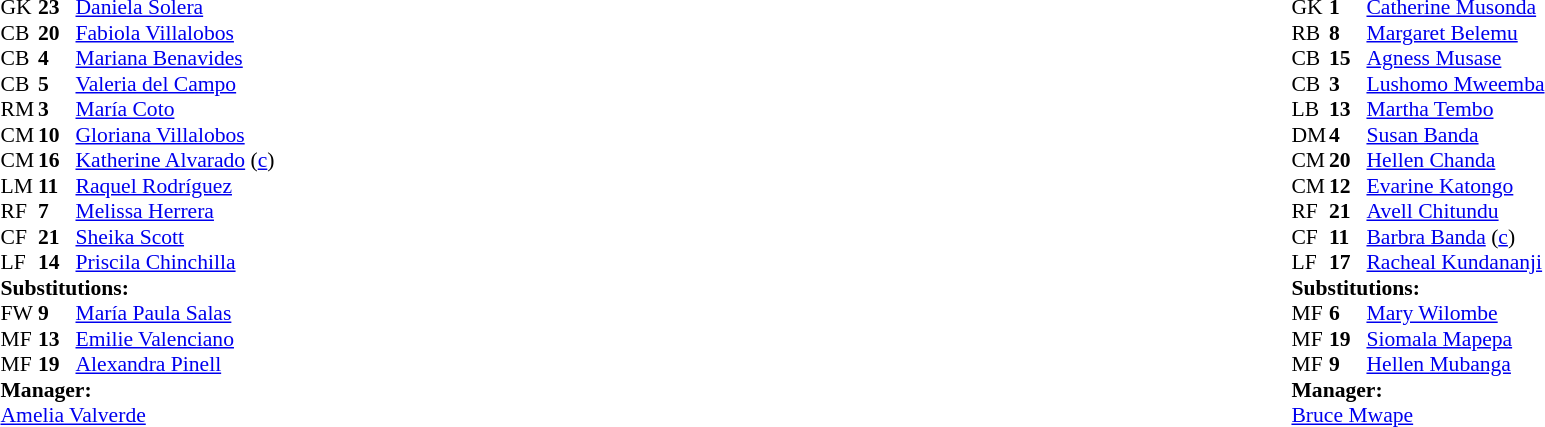<table width="100%">
<tr>
<td valign="top" width="40%"><br><table style="font-size:90%" cellspacing="0" cellpadding="0">
<tr>
<th width=25></th>
<th width=25></th>
</tr>
<tr>
<td>GK</td>
<td><strong>23</strong></td>
<td><a href='#'>Daniela Solera</a></td>
</tr>
<tr>
<td>CB</td>
<td><strong>20</strong></td>
<td><a href='#'>Fabiola Villalobos</a></td>
</tr>
<tr>
<td>CB</td>
<td><strong>4</strong></td>
<td><a href='#'>Mariana Benavides</a></td>
<td></td>
</tr>
<tr>
<td>CB</td>
<td><strong>5</strong></td>
<td><a href='#'>Valeria del Campo</a></td>
<td></td>
</tr>
<tr>
<td>RM</td>
<td><strong>3</strong></td>
<td><a href='#'>María Coto</a></td>
</tr>
<tr>
<td>CM</td>
<td><strong>10</strong></td>
<td><a href='#'>Gloriana Villalobos</a></td>
<td></td>
<td></td>
</tr>
<tr>
<td>CM</td>
<td><strong>16</strong></td>
<td><a href='#'>Katherine Alvarado</a> (<a href='#'>c</a>)</td>
<td></td>
<td></td>
</tr>
<tr>
<td>LM</td>
<td><strong>11</strong></td>
<td><a href='#'>Raquel Rodríguez</a></td>
</tr>
<tr>
<td>RF</td>
<td><strong>7</strong></td>
<td><a href='#'>Melissa Herrera</a></td>
</tr>
<tr>
<td>CF</td>
<td><strong>21</strong></td>
<td><a href='#'>Sheika Scott</a></td>
<td></td>
<td></td>
</tr>
<tr>
<td>LF</td>
<td><strong>14</strong></td>
<td><a href='#'>Priscila Chinchilla</a></td>
</tr>
<tr>
<td colspan=3><strong>Substitutions:</strong></td>
</tr>
<tr>
<td>FW</td>
<td><strong>9</strong></td>
<td><a href='#'>María Paula Salas</a></td>
<td></td>
<td></td>
</tr>
<tr>
<td>MF</td>
<td><strong>13</strong></td>
<td><a href='#'>Emilie Valenciano</a></td>
<td></td>
<td></td>
</tr>
<tr>
<td>MF</td>
<td><strong>19</strong></td>
<td><a href='#'>Alexandra Pinell</a></td>
<td></td>
<td></td>
</tr>
<tr>
<td colspan=3><strong>Manager:</strong></td>
</tr>
<tr>
<td colspan=3><a href='#'>Amelia Valverde</a></td>
</tr>
</table>
</td>
<td valign="top"></td>
<td valign="top" width="50%"><br><table style="font-size:90%; margin:auto" cellspacing="0" cellpadding="0">
<tr>
<th width=25></th>
<th width=25></th>
</tr>
<tr>
<td>GK</td>
<td><strong>1</strong></td>
<td><a href='#'>Catherine Musonda</a></td>
</tr>
<tr>
<td>RB</td>
<td><strong>8</strong></td>
<td><a href='#'>Margaret Belemu</a></td>
</tr>
<tr>
<td>CB</td>
<td><strong>15</strong></td>
<td><a href='#'>Agness Musase</a></td>
</tr>
<tr>
<td>CB</td>
<td><strong>3</strong></td>
<td><a href='#'>Lushomo Mweemba</a></td>
</tr>
<tr>
<td>LB</td>
<td><strong>13</strong></td>
<td><a href='#'>Martha Tembo</a></td>
<td></td>
</tr>
<tr>
<td>DM</td>
<td><strong>4</strong></td>
<td><a href='#'>Susan Banda</a></td>
</tr>
<tr>
<td>CM</td>
<td><strong>20</strong></td>
<td><a href='#'>Hellen Chanda</a></td>
<td></td>
<td></td>
</tr>
<tr>
<td>CM</td>
<td><strong>12</strong></td>
<td><a href='#'>Evarine Katongo</a></td>
<td></td>
<td></td>
</tr>
<tr>
<td>RF</td>
<td><strong>21</strong></td>
<td><a href='#'>Avell Chitundu</a></td>
<td></td>
<td></td>
</tr>
<tr>
<td>CF</td>
<td><strong>11</strong></td>
<td><a href='#'>Barbra Banda</a> (<a href='#'>c</a>)</td>
<td></td>
</tr>
<tr>
<td>LF</td>
<td><strong>17</strong></td>
<td><a href='#'>Racheal Kundananji</a></td>
</tr>
<tr>
<td colspan=3><strong>Substitutions:</strong></td>
</tr>
<tr>
<td>MF</td>
<td><strong>6</strong></td>
<td><a href='#'>Mary Wilombe</a></td>
<td></td>
<td></td>
</tr>
<tr>
<td>MF</td>
<td><strong>19</strong></td>
<td><a href='#'>Siomala Mapepa</a></td>
<td></td>
<td></td>
</tr>
<tr>
<td>MF</td>
<td><strong>9</strong></td>
<td><a href='#'>Hellen Mubanga</a></td>
<td></td>
<td></td>
</tr>
<tr>
<td colspan=3><strong>Manager:</strong></td>
</tr>
<tr>
<td colspan=3><a href='#'>Bruce Mwape</a></td>
</tr>
</table>
</td>
</tr>
</table>
